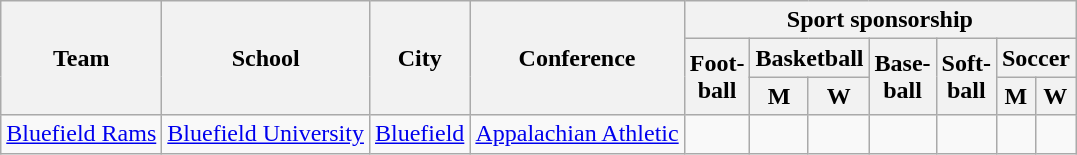<table class="sortable wikitable">
<tr>
<th rowspan=3>Team</th>
<th rowspan=3>School</th>
<th rowspan=3>City</th>
<th rowspan=3>Conference</th>
<th colspan=7>Sport sponsorship</th>
</tr>
<tr>
<th rowspan=2>Foot-<br>ball</th>
<th colspan=2>Basketball</th>
<th rowspan=2>Base-<br>ball</th>
<th rowspan=2>Soft-<br>ball</th>
<th colspan=2>Soccer</th>
</tr>
<tr>
<th>M</th>
<th>W</th>
<th>M</th>
<th>W</th>
</tr>
<tr>
<td><a href='#'>Bluefield Rams</a></td>
<td><a href='#'>Bluefield University</a></td>
<td><a href='#'>Bluefield</a></td>
<td><a href='#'>Appalachian Athletic</a></td>
<td></td>
<td></td>
<td></td>
<td></td>
<td></td>
<td></td>
<td></td>
</tr>
</table>
